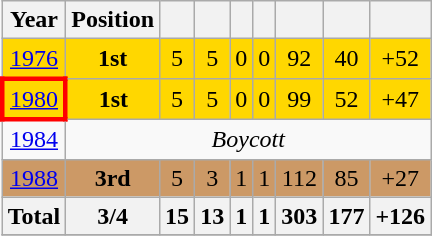<table class="wikitable" style="text-align: center;">
<tr>
<th>Year</th>
<th>Position</th>
<th></th>
<th></th>
<th></th>
<th></th>
<th></th>
<th></th>
<th></th>
</tr>
<tr style="background:gold;">
<td> <a href='#'>1976</a></td>
<td><strong>1st</strong> </td>
<td>5</td>
<td>5</td>
<td>0</td>
<td>0</td>
<td>92</td>
<td>40</td>
<td>+52</td>
</tr>
<tr style="background:gold;">
<td style="border: 3px solid red"> <a href='#'>1980</a></td>
<td><strong>1st</strong> </td>
<td>5</td>
<td>5</td>
<td>0</td>
<td>0</td>
<td>99</td>
<td>52</td>
<td>+47</td>
</tr>
<tr>
<td> <a href='#'>1984</a></td>
<td colspan="9"><em>Boycott</em></td>
</tr>
<tr style="background:#c96;">
<td> <a href='#'>1988</a></td>
<td><strong>3rd</strong> </td>
<td>5</td>
<td>3</td>
<td>1</td>
<td>1</td>
<td>112</td>
<td>85</td>
<td>+27</td>
</tr>
<tr>
<th>Total</th>
<th>3/4</th>
<th>15</th>
<th>13</th>
<th>1</th>
<th>1</th>
<th>303</th>
<th>177</th>
<th>+126</th>
</tr>
<tr>
</tr>
</table>
